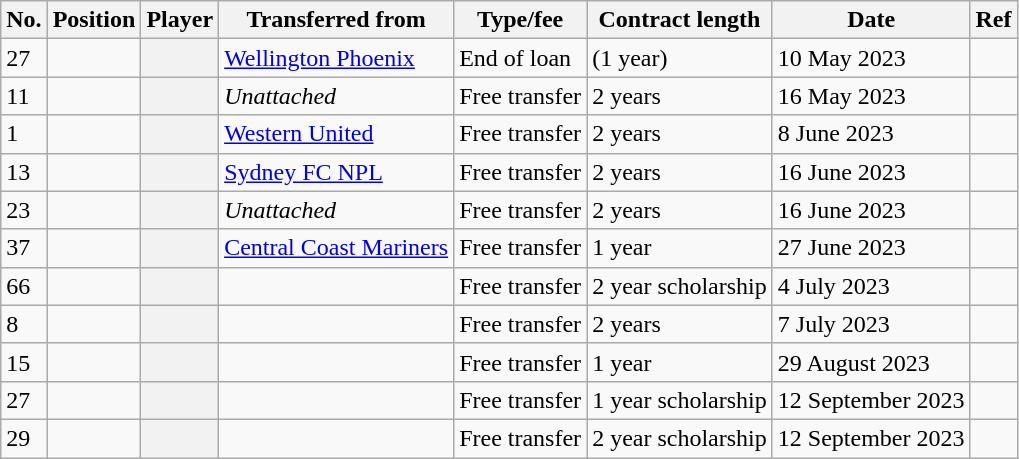<table class="wikitable plainrowheaders sortable" style="text-align:center; text-align:left">
<tr>
<th scope="col">No.</th>
<th scope="col">Position</th>
<th scope="col">Player</th>
<th scope="col">Transferred from</th>
<th scope="col">Type/fee</th>
<th scope="col">Contract length</th>
<th scope="col">Date</th>
<th scope="col" class="unsortable">Ref</th>
</tr>
<tr>
<td>27</td>
<td></td>
<th scope="row"></th>
<td><a href='#'>Wellington Phoenix</a></td>
<td>End of loan</td>
<td>(1 year)</td>
<td>10 May 2023</td>
<td></td>
</tr>
<tr>
<td>11</td>
<td></td>
<th scope="row"></th>
<td><em>Unattached</em></td>
<td>Free transfer</td>
<td>2 years</td>
<td>16 May 2023</td>
<td></td>
</tr>
<tr>
<td>1</td>
<td></td>
<th scope="row"></th>
<td><a href='#'>Western United</a></td>
<td>Free transfer</td>
<td>2 years</td>
<td>8 June 2023</td>
<td></td>
</tr>
<tr>
<td>13</td>
<td></td>
<th scope="row"></th>
<td><a href='#'>Sydney FC NPL</a></td>
<td>Free transfer</td>
<td>2 years</td>
<td>16 June 2023</td>
<td></td>
</tr>
<tr>
<td>23</td>
<td></td>
<th scope="row"></th>
<td><em>Unattached</em></td>
<td>Free transfer</td>
<td>2 years</td>
<td>16 June 2023</td>
<td></td>
</tr>
<tr>
<td>37</td>
<td></td>
<th scope="row"></th>
<td><a href='#'>Central Coast Mariners</a></td>
<td>Free transfer</td>
<td>1 year</td>
<td>27 June 2023</td>
<td></td>
</tr>
<tr>
<td>66</td>
<td></td>
<th scope="row"></th>
<td></td>
<td>Free transfer</td>
<td>2 year scholarship</td>
<td>4 July 2023</td>
<td></td>
</tr>
<tr>
<td>8</td>
<td></td>
<th scope="row"></th>
<td></td>
<td>Free transfer</td>
<td>2 years</td>
<td>7 July 2023</td>
<td></td>
</tr>
<tr>
<td>15</td>
<td></td>
<th scope="row"></th>
<td></td>
<td>Free transfer</td>
<td>1 year</td>
<td>29 August 2023</td>
<td></td>
</tr>
<tr>
<td>27</td>
<td></td>
<th scope="row"></th>
<td></td>
<td>Free transfer</td>
<td>1 year scholarship</td>
<td>12 September 2023</td>
<td></td>
</tr>
<tr>
<td>29</td>
<td></td>
<th scope="row"></th>
<td></td>
<td>Free transfer</td>
<td>2 year scholarship</td>
<td>12 September 2023</td>
<td></td>
</tr>
</table>
